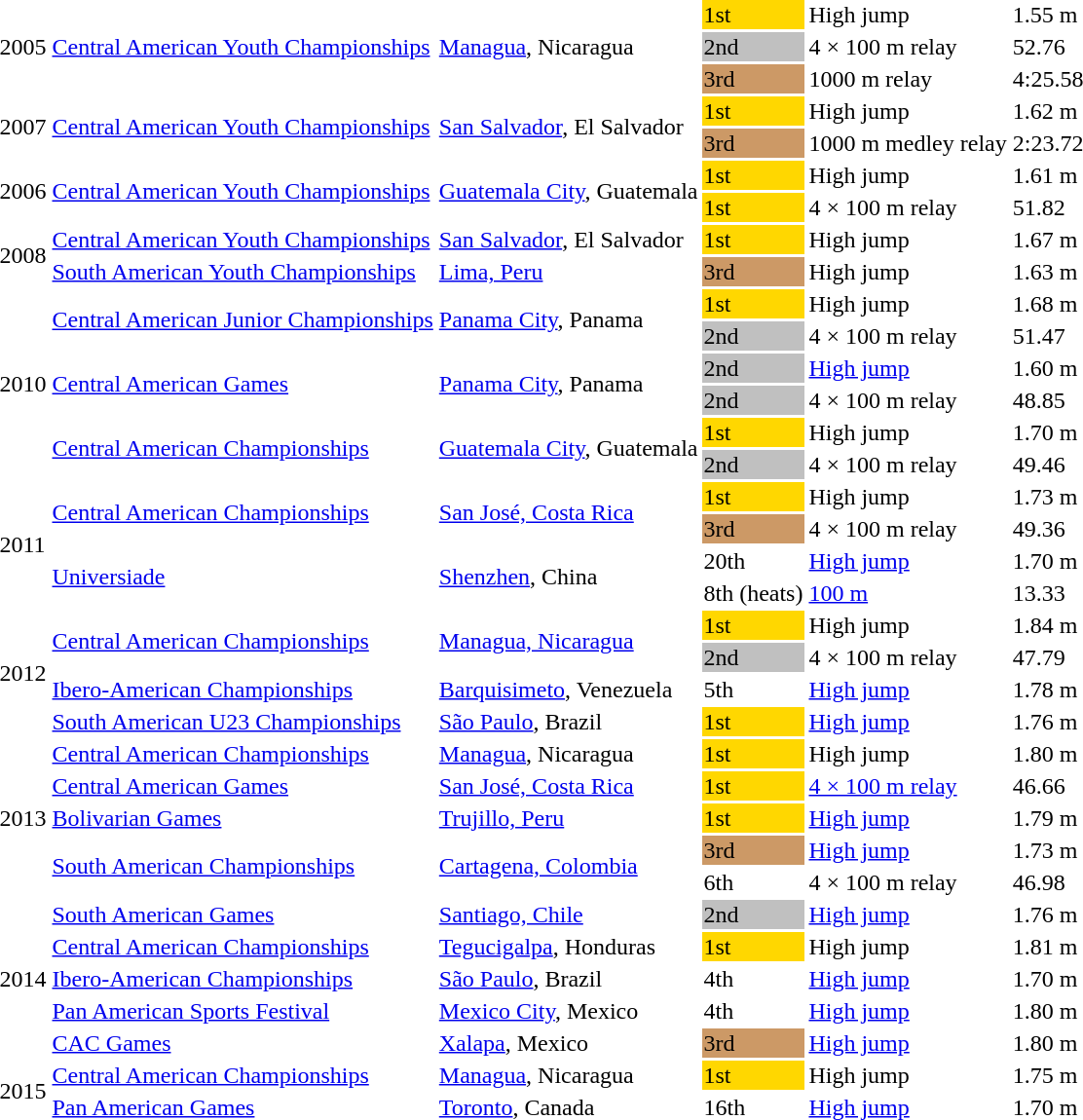<table>
<tr>
<td rowspan=3>2005</td>
<td rowspan=3><a href='#'>Central American Youth Championships</a></td>
<td rowspan=3><a href='#'>Managua</a>, Nicaragua</td>
<td bgcolor=gold>1st</td>
<td>High jump</td>
<td>1.55 m</td>
</tr>
<tr>
<td bgcolor=silver>2nd</td>
<td>4 × 100 m relay</td>
<td>52.76</td>
</tr>
<tr>
<td bgcolor=cc9966>3rd</td>
<td>1000 m relay</td>
<td>4:25.58</td>
</tr>
<tr>
<td rowspan=2>2007</td>
<td rowspan=2><a href='#'>Central American Youth Championships</a></td>
<td rowspan=2><a href='#'>San Salvador</a>, El Salvador</td>
<td bgcolor=gold>1st</td>
<td>High jump</td>
<td>1.62 m </td>
</tr>
<tr>
<td bgcolor=cc9966>3rd</td>
<td>1000 m medley relay</td>
<td>2:23.72</td>
</tr>
<tr>
<td rowspan=2>2006</td>
<td rowspan=2><a href='#'>Central American Youth Championships</a></td>
<td rowspan=2><a href='#'>Guatemala City</a>, Guatemala</td>
<td bgcolor=gold>1st</td>
<td>High jump</td>
<td>1.61 m</td>
</tr>
<tr>
<td bgcolor=gold>1st</td>
<td>4 × 100 m relay</td>
<td>51.82</td>
</tr>
<tr>
<td rowspan=2>2008</td>
<td><a href='#'>Central American Youth Championships</a></td>
<td><a href='#'>San Salvador</a>, El Salvador</td>
<td bgcolor=gold>1st</td>
<td>High jump</td>
<td>1.67 m </td>
</tr>
<tr>
<td><a href='#'>South American Youth Championships</a></td>
<td><a href='#'>Lima, Peru</a></td>
<td bgcolor=cc9966>3rd</td>
<td>High jump</td>
<td>1.63 m</td>
</tr>
<tr>
<td rowspan=6>2010</td>
<td rowspan=2><a href='#'>Central American Junior Championships</a></td>
<td rowspan=2><a href='#'>Panama City</a>, Panama</td>
<td bgcolor=gold>1st</td>
<td>High jump</td>
<td>1.68 m</td>
</tr>
<tr>
<td bgcolor=silver>2nd</td>
<td>4 × 100 m relay</td>
<td>51.47</td>
</tr>
<tr>
<td rowspan=2><a href='#'>Central American Games</a></td>
<td rowspan=2><a href='#'>Panama City</a>, Panama</td>
<td bgcolor=silver>2nd</td>
<td><a href='#'>High jump</a></td>
<td>1.60 m</td>
</tr>
<tr>
<td bgcolor=silver>2nd</td>
<td>4 × 100 m relay</td>
<td>48.85</td>
</tr>
<tr>
<td rowspan=2><a href='#'>Central American Championships</a></td>
<td rowspan=2><a href='#'>Guatemala City</a>, Guatemala</td>
<td bgcolor=gold>1st</td>
<td>High jump</td>
<td>1.70 m</td>
</tr>
<tr>
<td bgcolor=silver>2nd</td>
<td>4 × 100 m relay</td>
<td>49.46</td>
</tr>
<tr>
<td rowspan=4>2011</td>
<td rowspan=2><a href='#'>Central American Championships</a></td>
<td rowspan=2><a href='#'>San José, Costa Rica</a></td>
<td bgcolor=gold>1st</td>
<td>High jump</td>
<td>1.73 m</td>
</tr>
<tr>
<td bgcolor=cc9966>3rd</td>
<td>4 × 100 m relay</td>
<td>49.36</td>
</tr>
<tr>
<td rowspan=2><a href='#'>Universiade</a></td>
<td rowspan=2><a href='#'>Shenzhen</a>, China</td>
<td>20th</td>
<td><a href='#'>High jump</a></td>
<td>1.70 m</td>
</tr>
<tr>
<td>8th (heats)</td>
<td><a href='#'>100 m</a></td>
<td>13.33</td>
</tr>
<tr>
<td rowspan=4>2012</td>
<td rowspan=2><a href='#'>Central American Championships</a></td>
<td rowspan=2><a href='#'>Managua, Nicaragua</a></td>
<td bgcolor=gold>1st</td>
<td>High jump</td>
<td>1.84 m  </td>
</tr>
<tr>
<td bgcolor=silver>2nd</td>
<td>4 × 100 m relay</td>
<td>47.79</td>
</tr>
<tr>
<td><a href='#'>Ibero-American Championships</a></td>
<td><a href='#'>Barquisimeto</a>, Venezuela</td>
<td>5th</td>
<td><a href='#'>High jump</a></td>
<td>1.78 m</td>
</tr>
<tr>
<td><a href='#'>South American U23 Championships</a></td>
<td><a href='#'>São Paulo</a>, Brazil</td>
<td bgcolor=gold>1st</td>
<td><a href='#'>High jump</a></td>
<td>1.76 m</td>
</tr>
<tr>
<td rowspan=5>2013</td>
<td><a href='#'>Central American Championships</a></td>
<td><a href='#'>Managua</a>, Nicaragua</td>
<td bgcolor=gold>1st</td>
<td>High jump</td>
<td>1.80 m</td>
</tr>
<tr>
<td><a href='#'>Central American Games</a></td>
<td><a href='#'>San José, Costa Rica</a></td>
<td bgcolor=gold>1st</td>
<td><a href='#'>4 × 100 m relay</a></td>
<td>46.66 </td>
</tr>
<tr>
<td><a href='#'>Bolivarian Games</a></td>
<td><a href='#'>Trujillo, Peru</a></td>
<td bgcolor=gold>1st</td>
<td><a href='#'>High jump</a></td>
<td>1.79 m</td>
</tr>
<tr>
<td rowspan=2><a href='#'>South American Championships</a></td>
<td rowspan=2><a href='#'>Cartagena, Colombia</a></td>
<td bgcolor=cc9966>3rd</td>
<td><a href='#'>High jump</a></td>
<td>1.73 m</td>
</tr>
<tr>
<td>6th</td>
<td>4 × 100 m relay</td>
<td>46.98</td>
</tr>
<tr>
<td rowspan=5>2014</td>
<td><a href='#'>South American Games</a></td>
<td><a href='#'>Santiago, Chile</a></td>
<td bgcolor=silver>2nd</td>
<td><a href='#'>High jump</a></td>
<td>1.76 m</td>
</tr>
<tr>
<td><a href='#'>Central American Championships</a></td>
<td><a href='#'>Tegucigalpa</a>, Honduras</td>
<td bgcolor=gold>1st</td>
<td>High jump</td>
<td>1.81 m</td>
</tr>
<tr>
<td><a href='#'>Ibero-American Championships</a></td>
<td><a href='#'>São Paulo</a>, Brazil</td>
<td>4th</td>
<td><a href='#'>High jump</a></td>
<td>1.70 m</td>
</tr>
<tr>
<td><a href='#'>Pan American Sports Festival</a></td>
<td><a href='#'>Mexico City</a>, Mexico</td>
<td>4th</td>
<td><a href='#'>High jump</a></td>
<td>1.80 m</td>
</tr>
<tr>
<td><a href='#'>CAC Games</a></td>
<td><a href='#'>Xalapa</a>, Mexico</td>
<td bgcolor=cc9966>3rd</td>
<td><a href='#'>High jump</a></td>
<td>1.80 m</td>
</tr>
<tr>
<td rowspan=2>2015</td>
<td><a href='#'>Central American Championships</a></td>
<td><a href='#'>Managua</a>, Nicaragua</td>
<td bgcolor=gold>1st</td>
<td>High jump</td>
<td>1.75 m</td>
</tr>
<tr>
<td><a href='#'>Pan American Games</a></td>
<td><a href='#'>Toronto</a>, Canada</td>
<td>16th</td>
<td><a href='#'>High jump</a></td>
<td>1.70 m</td>
</tr>
</table>
